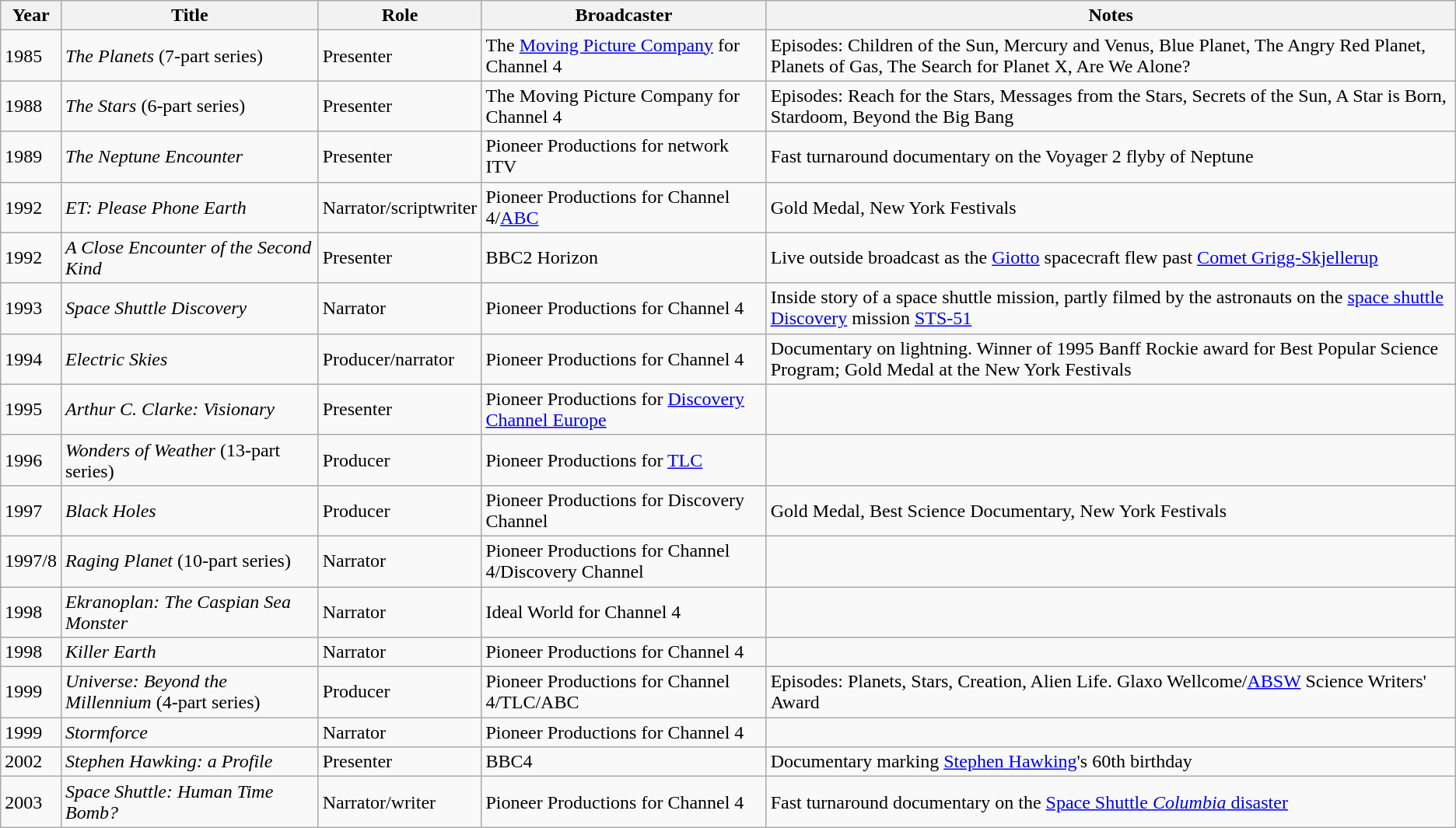<table class="wikitable">
<tr>
<th scope="col">Year</th>
<th scope="col">Title</th>
<th scope="col">Role</th>
<th scope="col">Broadcaster</th>
<th scope="col">Notes</th>
</tr>
<tr>
<td>1985</td>
<td><em>The Planets</em> (7-part series)</td>
<td>Presenter</td>
<td>The <a href='#'>Moving Picture Company</a> for Channel 4</td>
<td>Episodes: Children of the Sun, Mercury and Venus, Blue Planet, The Angry Red Planet, Planets of Gas, The Search for Planet X, Are We Alone?</td>
</tr>
<tr>
<td>1988</td>
<td><em>The Stars</em> (6-part series)</td>
<td>Presenter</td>
<td>The Moving Picture Company for Channel 4</td>
<td>Episodes: Reach for the Stars, Messages from the Stars, Secrets of the Sun, A Star is Born, Stardoom, Beyond the Big Bang</td>
</tr>
<tr>
<td>1989</td>
<td><em>The Neptune Encounter</em></td>
<td>Presenter</td>
<td>Pioneer Productions for network ITV</td>
<td>Fast turnaround documentary on the Voyager 2 flyby of Neptune</td>
</tr>
<tr>
<td>1992</td>
<td><em>ET: Please Phone Earth</em></td>
<td>Narrator/scriptwriter</td>
<td>Pioneer Productions for Channel 4/<a href='#'>ABC</a></td>
<td>Gold Medal, New York Festivals</td>
</tr>
<tr>
<td>1992</td>
<td><em>A Close Encounter of the Second Kind</em></td>
<td>Presenter</td>
<td>BBC2 Horizon</td>
<td>Live outside broadcast as the <a href='#'>Giotto</a> spacecraft flew past <a href='#'>Comet Grigg-Skjellerup</a></td>
</tr>
<tr>
<td>1993</td>
<td><em>Space Shuttle Discovery</em></td>
<td>Narrator</td>
<td>Pioneer Productions for Channel 4</td>
<td>Inside story of a space shuttle mission, partly filmed by the astronauts on the <a href='#'>space shuttle Discovery</a> mission <a href='#'>STS-51</a></td>
</tr>
<tr>
<td>1994</td>
<td><em>Electric Skies</em></td>
<td>Producer/narrator</td>
<td>Pioneer Productions for Channel 4</td>
<td>Documentary on lightning. Winner of 1995 Banff Rockie award for Best Popular Science Program; Gold Medal at the New York Festivals</td>
</tr>
<tr>
<td>1995</td>
<td><em>Arthur C. Clarke: Visionary</em></td>
<td>Presenter</td>
<td>Pioneer Productions for <a href='#'>Discovery Channel Europe</a></td>
<td></td>
</tr>
<tr>
<td>1996</td>
<td><em>Wonders of Weather</em> (13-part series)</td>
<td>Producer</td>
<td>Pioneer Productions for <a href='#'>TLC</a></td>
<td></td>
</tr>
<tr>
<td>1997</td>
<td><em>Black Holes</em></td>
<td>Producer</td>
<td>Pioneer Productions for Discovery Channel</td>
<td>Gold Medal, Best Science Documentary, New York Festivals</td>
</tr>
<tr>
<td>1997/8</td>
<td><em>Raging Planet</em> (10-part series)</td>
<td>Narrator</td>
<td>Pioneer Productions for Channel 4/Discovery Channel</td>
<td></td>
</tr>
<tr>
<td>1998</td>
<td><em>Ekranoplan: The Caspian Sea Monster</em></td>
<td>Narrator</td>
<td>Ideal World for Channel 4</td>
<td></td>
</tr>
<tr>
<td>1998</td>
<td><em>Killer Earth</em></td>
<td>Narrator</td>
<td>Pioneer Productions for Channel 4</td>
<td></td>
</tr>
<tr>
<td>1999</td>
<td><em>Universe: Beyond the Millennium</em> (4-part series)</td>
<td>Producer</td>
<td>Pioneer Productions for Channel 4/TLC/ABC</td>
<td>Episodes: Planets, Stars, Creation, Alien Life. Glaxo Wellcome/<a href='#'>ABSW</a> Science Writers' Award</td>
</tr>
<tr>
<td>1999</td>
<td><em>Stormforce</em></td>
<td>Narrator</td>
<td>Pioneer Productions for Channel 4</td>
<td></td>
</tr>
<tr>
<td>2002</td>
<td><em>Stephen Hawking: a Profile</em></td>
<td>Presenter</td>
<td>BBC4</td>
<td>Documentary marking <a href='#'>Stephen Hawking</a>'s 60th birthday</td>
</tr>
<tr>
<td>2003</td>
<td><em>Space Shuttle: Human Time Bomb?</em></td>
<td>Narrator/writer</td>
<td>Pioneer Productions for Channel 4</td>
<td>Fast turnaround documentary on the <a href='#'>Space Shuttle <em>Columbia</em> disaster</a></td>
</tr>
</table>
